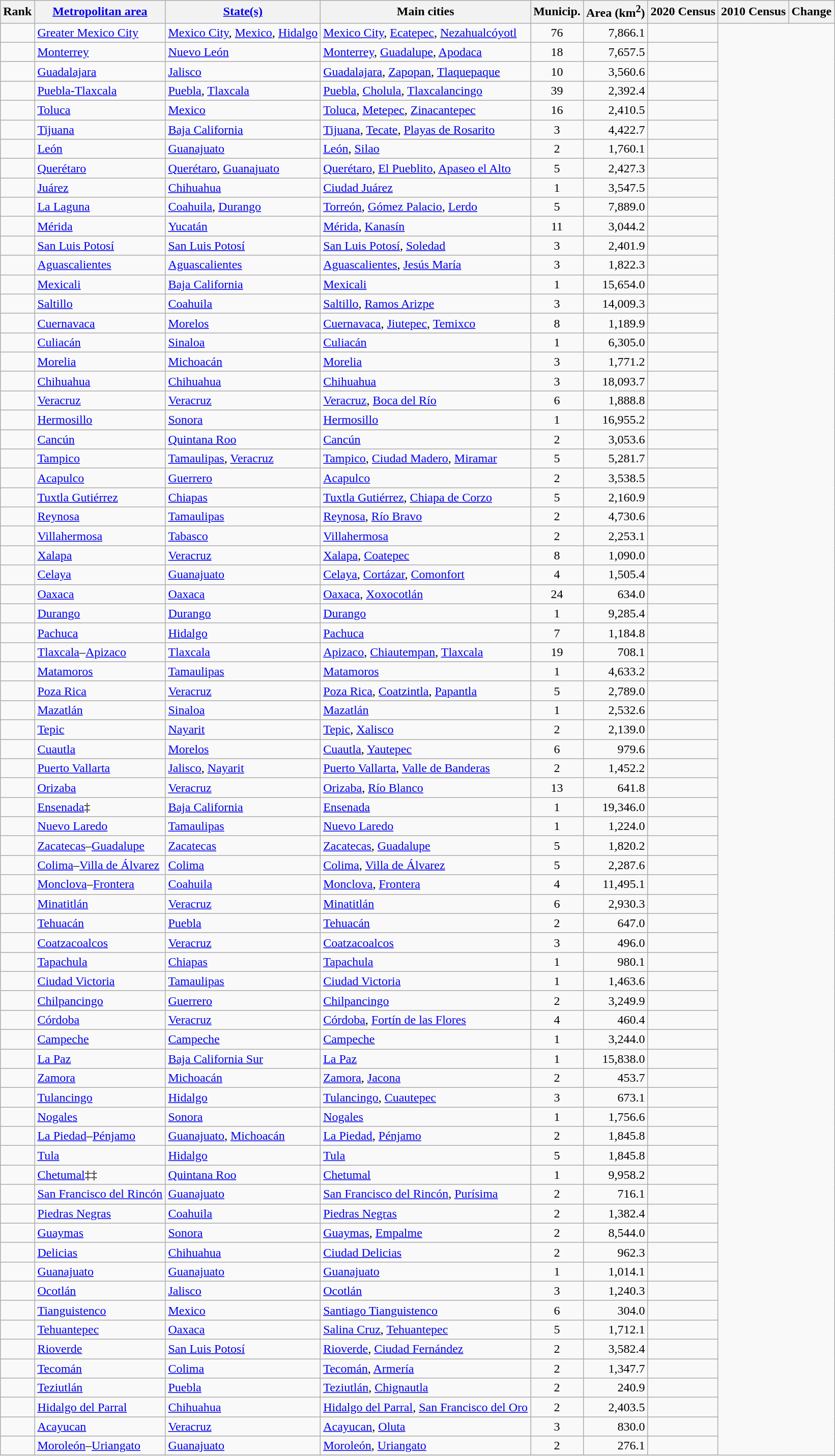<table class="wikitable sortable">
<tr>
<th>Rank</th>
<th><a href='#'>Metropolitan area</a></th>
<th><a href='#'>State(s)</a></th>
<th>Main cities</th>
<th>Municip.</th>
<th>Area (km<sup>2</sup>)</th>
<th>2020 Census</th>
<th>2010 Census</th>
<th>Change</th>
</tr>
<tr>
<td align=center></td>
<td align="left"><a href='#'>Greater Mexico City</a></td>
<td align="left"><a href='#'>Mexico City</a>, <a href='#'>Mexico</a>, <a href='#'>Hidalgo</a></td>
<td align="left"><a href='#'>Mexico City</a>, <a href='#'>Ecatepec</a>, <a href='#'>Nezahualcóyotl</a></td>
<td align="center">76</td>
<td align="right">7,866.1</td>
<td></td>
</tr>
<tr>
<td align=center></td>
<td align="left"><a href='#'>Monterrey</a></td>
<td align="left"><a href='#'>Nuevo León</a></td>
<td align="left"><a href='#'>Monterrey</a>, <a href='#'>Guadalupe</a>, <a href='#'>Apodaca</a></td>
<td align="center">18</td>
<td align="right">7,657.5</td>
<td></td>
</tr>
<tr>
<td align=center></td>
<td align="left"><a href='#'>Guadalajara</a></td>
<td align="left"><a href='#'>Jalisco</a></td>
<td align="left"><a href='#'>Guadalajara</a>, <a href='#'>Zapopan</a>, <a href='#'>Tlaquepaque</a></td>
<td align="center">10</td>
<td align="right">3,560.6</td>
<td></td>
</tr>
<tr>
<td align=center></td>
<td align="left"><a href='#'>Puebla-Tlaxcala</a></td>
<td align="left"><a href='#'>Puebla</a>, <a href='#'>Tlaxcala</a></td>
<td align="left"><a href='#'>Puebla</a>, <a href='#'>Cholula</a>, <a href='#'>Tlaxcalancingo</a></td>
<td align="center">39</td>
<td align="right">2,392.4</td>
<td></td>
</tr>
<tr>
<td align=center></td>
<td align="left"><a href='#'>Toluca</a></td>
<td align="left"><a href='#'>Mexico</a></td>
<td align="left"><a href='#'>Toluca</a>, <a href='#'>Metepec</a>, <a href='#'>Zinacantepec</a></td>
<td align="center">16</td>
<td align="right">2,410.5</td>
<td></td>
</tr>
<tr>
<td align=center></td>
<td align="left"><a href='#'>Tijuana</a></td>
<td align="left"><a href='#'>Baja California</a></td>
<td align="left"><a href='#'>Tijuana</a>, <a href='#'>Tecate</a>, <a href='#'>Playas de Rosarito</a></td>
<td align="center">3</td>
<td align="right">4,422.7</td>
<td></td>
</tr>
<tr>
<td align=center></td>
<td align="left"><a href='#'>León</a></td>
<td align="left"><a href='#'>Guanajuato</a></td>
<td align="left"><a href='#'>León</a>, <a href='#'>Silao</a></td>
<td align="center">2</td>
<td align="right">1,760.1</td>
<td></td>
</tr>
<tr>
<td align=center></td>
<td align="left"><a href='#'>Querétaro</a></td>
<td align="left"><a href='#'>Querétaro</a>, <a href='#'>Guanajuato</a></td>
<td align="left"><a href='#'>Querétaro</a>, <a href='#'>El Pueblito</a>, <a href='#'>Apaseo el Alto</a></td>
<td align="center">5</td>
<td align="right">2,427.3</td>
<td></td>
</tr>
<tr>
<td align=center></td>
<td align="left"><a href='#'>Juárez</a></td>
<td align="left"><a href='#'>Chihuahua</a></td>
<td align="left"><a href='#'>Ciudad Juárez</a></td>
<td align="center">1</td>
<td align="right">3,547.5</td>
<td></td>
</tr>
<tr>
<td align=center></td>
<td align="left"><a href='#'>La Laguna</a></td>
<td align="left"><a href='#'>Coahuila</a>, <a href='#'>Durango</a></td>
<td align="left"><a href='#'>Torreón</a>, <a href='#'>Gómez Palacio</a>, <a href='#'>Lerdo</a></td>
<td align="center">5</td>
<td align="right">7,889.0</td>
<td></td>
</tr>
<tr>
<td align=center></td>
<td align="left"><a href='#'>Mérida</a></td>
<td align="left"><a href='#'>Yucatán</a></td>
<td align="left"><a href='#'>Mérida</a>, <a href='#'>Kanasín</a></td>
<td align="center">11</td>
<td align="right">3,044.2</td>
<td></td>
</tr>
<tr>
<td align=center></td>
<td align="left"><a href='#'>San Luis Potosí</a></td>
<td align="left"><a href='#'>San Luis Potosí</a></td>
<td align="left"><a href='#'>San Luis Potosí</a>, <a href='#'>Soledad</a></td>
<td align="center">3</td>
<td align="right">2,401.9</td>
<td></td>
</tr>
<tr>
<td align=center></td>
<td align="left"><a href='#'>Aguascalientes</a></td>
<td align="left"><a href='#'>Aguascalientes</a></td>
<td align="left"><a href='#'>Aguascalientes</a>, <a href='#'>Jesús María</a></td>
<td align="center">3</td>
<td align="right">1,822.3</td>
<td></td>
</tr>
<tr>
<td align=center></td>
<td align="left"><a href='#'>Mexicali</a></td>
<td align="left"><a href='#'>Baja California</a></td>
<td align="left"><a href='#'>Mexicali</a></td>
<td align="center">1</td>
<td align="right">15,654.0</td>
<td></td>
</tr>
<tr>
<td align=center></td>
<td align="left"><a href='#'>Saltillo</a></td>
<td align="left"><a href='#'>Coahuila</a></td>
<td align="left"><a href='#'>Saltillo</a>, <a href='#'>Ramos Arizpe</a></td>
<td align="center">3</td>
<td align="right">14,009.3</td>
<td></td>
</tr>
<tr>
<td align=center></td>
<td align="left"><a href='#'>Cuernavaca</a></td>
<td align="left"><a href='#'>Morelos</a></td>
<td align="left"><a href='#'>Cuernavaca</a>, <a href='#'>Jiutepec</a>, <a href='#'>Temixco</a></td>
<td align="center">8</td>
<td align="right">1,189.9</td>
<td></td>
</tr>
<tr>
<td align=center></td>
<td align="left"><a href='#'>Culiacán</a></td>
<td align="left"><a href='#'>Sinaloa</a></td>
<td align="left"><a href='#'>Culiacán</a></td>
<td align="center">1</td>
<td align="right">6,305.0</td>
<td></td>
</tr>
<tr>
<td align=center></td>
<td align="left"><a href='#'>Morelia</a></td>
<td align="left"><a href='#'>Michoacán</a></td>
<td align="left"><a href='#'>Morelia</a></td>
<td align="center">3</td>
<td align="right">1,771.2</td>
<td></td>
</tr>
<tr>
<td align=center></td>
<td align="left"><a href='#'>Chihuahua</a></td>
<td align="left"><a href='#'>Chihuahua</a></td>
<td align="left"><a href='#'>Chihuahua</a></td>
<td align="center">3</td>
<td align="right">18,093.7</td>
<td></td>
</tr>
<tr>
<td align=center></td>
<td align="left"><a href='#'>Veracruz</a></td>
<td align="left"><a href='#'>Veracruz</a></td>
<td align="left"><a href='#'>Veracruz</a>, <a href='#'>Boca del Río</a></td>
<td align="center">6</td>
<td align="right">1,888.8</td>
<td></td>
</tr>
<tr>
<td align=center></td>
<td align="left"><a href='#'>Hermosillo</a></td>
<td align="left"><a href='#'>Sonora</a></td>
<td align="left"><a href='#'>Hermosillo</a></td>
<td align="center">1</td>
<td align="right">16,955.2</td>
<td></td>
</tr>
<tr>
<td align=center></td>
<td align="left"><a href='#'>Cancún</a></td>
<td align="left"><a href='#'>Quintana Roo</a></td>
<td align="left"><a href='#'>Cancún</a></td>
<td align="center">2</td>
<td align="right">3,053.6</td>
<td></td>
</tr>
<tr>
<td align=center></td>
<td align="left"><a href='#'>Tampico</a></td>
<td align="left"><a href='#'>Tamaulipas</a>, <a href='#'>Veracruz</a></td>
<td align="left"><a href='#'>Tampico</a>, <a href='#'>Ciudad Madero</a>, <a href='#'>Miramar</a></td>
<td align="center">5</td>
<td align="right">5,281.7</td>
<td></td>
</tr>
<tr>
<td align=center></td>
<td align="left"><a href='#'>Acapulco</a></td>
<td align="left"><a href='#'>Guerrero</a></td>
<td align="left"><a href='#'>Acapulco</a></td>
<td align="center">2</td>
<td align="right">3,538.5</td>
<td></td>
</tr>
<tr>
<td align=center></td>
<td align="left"><a href='#'>Tuxtla Gutiérrez</a></td>
<td align="left"><a href='#'>Chiapas</a></td>
<td align="left"><a href='#'>Tuxtla Gutiérrez</a>, <a href='#'>Chiapa de Corzo</a></td>
<td align="center">5</td>
<td align="right">2,160.9</td>
<td></td>
</tr>
<tr>
<td align=center></td>
<td align="left"><a href='#'>Reynosa</a></td>
<td align="left"><a href='#'>Tamaulipas</a></td>
<td align="left"><a href='#'>Reynosa</a>, <a href='#'>Río Bravo</a></td>
<td align="center">2</td>
<td align="right">4,730.6</td>
<td></td>
</tr>
<tr>
<td align=center></td>
<td align="left"><a href='#'>Villahermosa</a></td>
<td align="left"><a href='#'>Tabasco</a></td>
<td align="left"><a href='#'>Villahermosa</a></td>
<td align="center">2</td>
<td align="right">2,253.1</td>
<td></td>
</tr>
<tr>
<td align=center></td>
<td align="left"><a href='#'>Xalapa</a></td>
<td align="left"><a href='#'>Veracruz</a></td>
<td align="left"><a href='#'>Xalapa</a>, <a href='#'>Coatepec</a></td>
<td align="center">8</td>
<td align="right">1,090.0</td>
<td></td>
</tr>
<tr>
<td align=center></td>
<td align="left"><a href='#'>Celaya</a></td>
<td align="left"><a href='#'>Guanajuato</a></td>
<td align="left"><a href='#'>Celaya</a>, <a href='#'>Cortázar</a>, <a href='#'>Comonfort</a></td>
<td align="center">4</td>
<td align="right">1,505.4</td>
<td></td>
</tr>
<tr>
<td align=center></td>
<td align="left"><a href='#'>Oaxaca</a></td>
<td align="left"><a href='#'>Oaxaca</a></td>
<td align="left"><a href='#'>Oaxaca</a>, <a href='#'>Xoxocotlán</a></td>
<td align="center">24</td>
<td align="right">634.0</td>
<td></td>
</tr>
<tr>
<td align=center></td>
<td align="left"><a href='#'>Durango</a></td>
<td align="left"><a href='#'>Durango</a></td>
<td align="left"><a href='#'>Durango</a></td>
<td align="center">1</td>
<td align="right">9,285.4</td>
<td></td>
</tr>
<tr>
<td align=center></td>
<td align="left"><a href='#'>Pachuca</a></td>
<td align="left"><a href='#'>Hidalgo</a></td>
<td align="left"><a href='#'>Pachuca</a></td>
<td align="center">7</td>
<td align="right">1,184.8</td>
<td></td>
</tr>
<tr>
<td align=center></td>
<td align="left"><a href='#'>Tlaxcala</a>–<a href='#'>Apizaco</a></td>
<td align="left"><a href='#'>Tlaxcala</a></td>
<td align="left"><a href='#'>Apizaco</a>, <a href='#'>Chiautempan</a>, <a href='#'>Tlaxcala</a></td>
<td align="center">19</td>
<td align="right">708.1</td>
<td></td>
</tr>
<tr>
<td align=center></td>
<td align="left"><a href='#'>Matamoros</a></td>
<td align="left"><a href='#'>Tamaulipas</a></td>
<td align="left"><a href='#'>Matamoros</a></td>
<td align="center">1</td>
<td align="right">4,633.2</td>
<td></td>
</tr>
<tr>
<td align=center></td>
<td align="left"><a href='#'>Poza Rica</a></td>
<td align="left"><a href='#'>Veracruz</a></td>
<td align="left"><a href='#'>Poza Rica</a>, <a href='#'>Coatzintla</a>, <a href='#'>Papantla</a></td>
<td align="center">5</td>
<td align="right">2,789.0</td>
<td></td>
</tr>
<tr>
<td align=center></td>
<td align="left"><a href='#'>Mazatlán</a></td>
<td align="left"><a href='#'>Sinaloa</a></td>
<td align="left"><a href='#'>Mazatlán</a></td>
<td align="center">1</td>
<td align="right">2,532.6</td>
<td></td>
</tr>
<tr>
<td align=center></td>
<td align="left"><a href='#'>Tepic</a></td>
<td align="left"><a href='#'>Nayarit</a></td>
<td align="left"><a href='#'>Tepic</a>, <a href='#'>Xalisco</a></td>
<td align="center">2</td>
<td align="right">2,139.0</td>
<td></td>
</tr>
<tr>
<td align=center></td>
<td align="left"><a href='#'>Cuautla</a></td>
<td align="left"><a href='#'>Morelos</a></td>
<td align="left"><a href='#'>Cuautla</a>, <a href='#'>Yautepec</a></td>
<td align="center">6</td>
<td align="right">979.6</td>
<td></td>
</tr>
<tr>
<td align=center></td>
<td align="left"><a href='#'>Puerto Vallarta</a></td>
<td align="left"><a href='#'>Jalisco</a>, <a href='#'>Nayarit</a></td>
<td align="left"><a href='#'>Puerto Vallarta</a>, <a href='#'>Valle de Banderas</a></td>
<td align="center">2</td>
<td align="right">1,452.2</td>
<td></td>
</tr>
<tr>
<td align=center></td>
<td align="left"><a href='#'>Orizaba</a></td>
<td align="left"><a href='#'>Veracruz</a></td>
<td align="left"><a href='#'>Orizaba</a>, <a href='#'>Río Blanco</a></td>
<td align="center">13</td>
<td align="right">641.8</td>
<td></td>
</tr>
<tr>
<td align=center></td>
<td align="left"><a href='#'>Ensenada</a>‡</td>
<td align="left"><a href='#'>Baja California</a></td>
<td align="left"><a href='#'>Ensenada</a></td>
<td align="center">1</td>
<td align="right">19,346.0</td>
<td></td>
</tr>
<tr>
<td align=center></td>
<td align="left"><a href='#'>Nuevo Laredo</a></td>
<td align="left"><a href='#'>Tamaulipas</a></td>
<td align="left"><a href='#'>Nuevo Laredo</a></td>
<td align="center">1</td>
<td align="right">1,224.0</td>
<td></td>
</tr>
<tr>
<td align=center></td>
<td align="left"><a href='#'>Zacatecas</a>–<a href='#'>Guadalupe</a></td>
<td align="left"><a href='#'>Zacatecas</a></td>
<td align="left"><a href='#'>Zacatecas</a>, <a href='#'>Guadalupe</a></td>
<td align="center">5</td>
<td align="right">1,820.2</td>
<td></td>
</tr>
<tr>
<td align=center></td>
<td align="left"><a href='#'>Colima</a>–<a href='#'>Villa de Álvarez</a></td>
<td align="left"><a href='#'>Colima</a></td>
<td align="left"><a href='#'>Colima</a>, <a href='#'>Villa de Álvarez</a></td>
<td align="center">5</td>
<td align="right">2,287.6</td>
<td></td>
</tr>
<tr>
<td align=center></td>
<td align="left"><a href='#'>Monclova</a>–<a href='#'>Frontera</a></td>
<td align="left"><a href='#'>Coahuila</a></td>
<td align="left"><a href='#'>Monclova</a>, <a href='#'>Frontera</a></td>
<td align="center">4</td>
<td align="right">11,495.1</td>
<td></td>
</tr>
<tr>
<td align=center></td>
<td align="left"><a href='#'>Minatitlán</a></td>
<td align="left"><a href='#'>Veracruz</a></td>
<td align="left"><a href='#'>Minatitlán</a></td>
<td align="center">6</td>
<td align="right">2,930.3</td>
<td></td>
</tr>
<tr>
<td align=center></td>
<td align="left"><a href='#'>Tehuacán</a></td>
<td align="left"><a href='#'>Puebla</a></td>
<td align="left"><a href='#'>Tehuacán</a></td>
<td align="center">2</td>
<td align="right">647.0</td>
<td></td>
</tr>
<tr>
<td align=center></td>
<td align="left"><a href='#'>Coatzacoalcos</a></td>
<td align="left"><a href='#'>Veracruz</a></td>
<td align="left"><a href='#'>Coatzacoalcos</a></td>
<td align="center">3</td>
<td align="right">496.0</td>
<td></td>
</tr>
<tr>
<td align=center></td>
<td align="left"><a href='#'>Tapachula</a></td>
<td align="left"><a href='#'>Chiapas</a></td>
<td align="left"><a href='#'>Tapachula</a></td>
<td align="center">1</td>
<td align="right">980.1</td>
<td></td>
</tr>
<tr>
<td align=center></td>
<td align="left"><a href='#'>Ciudad Victoria</a></td>
<td align="left"><a href='#'>Tamaulipas</a></td>
<td align="left"><a href='#'>Ciudad Victoria</a></td>
<td align="center">1</td>
<td align="right">1,463.6</td>
<td></td>
</tr>
<tr>
<td align=center></td>
<td align="left"><a href='#'>Chilpancingo</a></td>
<td align="left"><a href='#'>Guerrero</a></td>
<td align="left"><a href='#'>Chilpancingo</a></td>
<td align="center">2</td>
<td align="right">3,249.9</td>
<td></td>
</tr>
<tr>
<td align=center></td>
<td align="left"><a href='#'>Córdoba</a></td>
<td align="left"><a href='#'>Veracruz</a></td>
<td align="left"><a href='#'>Córdoba</a>, <a href='#'>Fortín de las Flores</a></td>
<td align="center">4</td>
<td align="right">460.4</td>
<td></td>
</tr>
<tr>
<td align=center></td>
<td align="left"><a href='#'>Campeche</a></td>
<td align="left"><a href='#'>Campeche</a></td>
<td align="left"><a href='#'>Campeche</a></td>
<td align="center">1</td>
<td align="right">3,244.0</td>
<td></td>
</tr>
<tr>
<td align=center></td>
<td align="left"><a href='#'>La Paz</a></td>
<td align="left"><a href='#'>Baja California Sur</a></td>
<td align="left"><a href='#'>La Paz</a></td>
<td align="center">1</td>
<td align="right">15,838.0</td>
<td></td>
</tr>
<tr>
<td align=center></td>
<td align="left"><a href='#'>Zamora</a></td>
<td align="left"><a href='#'>Michoacán</a></td>
<td align="left"><a href='#'>Zamora</a>, <a href='#'>Jacona</a></td>
<td align="center">2</td>
<td align="right">453.7</td>
<td></td>
</tr>
<tr>
<td align=center></td>
<td align="left"><a href='#'>Tulancingo</a></td>
<td align="left"><a href='#'>Hidalgo</a></td>
<td align="left"><a href='#'>Tulancingo</a>, <a href='#'>Cuautepec</a></td>
<td align="center">3</td>
<td align="right">673.1</td>
<td></td>
</tr>
<tr>
<td align=center></td>
<td align="left"><a href='#'>Nogales</a></td>
<td align="left"><a href='#'>Sonora</a></td>
<td align="left"><a href='#'>Nogales</a></td>
<td align="center">1</td>
<td align="right">1,756.6</td>
<td></td>
</tr>
<tr>
<td align=center></td>
<td align="left"><a href='#'>La Piedad</a>–<a href='#'>Pénjamo</a></td>
<td align="left"><a href='#'>Guanajuato</a>, <a href='#'>Michoacán</a></td>
<td align="left"><a href='#'>La Piedad</a>, <a href='#'>Pénjamo</a></td>
<td align="center">2</td>
<td align="right">1,845.8</td>
<td></td>
</tr>
<tr>
<td align=center></td>
<td align="left"><a href='#'>Tula</a></td>
<td align="left"><a href='#'>Hidalgo</a></td>
<td align="left"><a href='#'>Tula</a></td>
<td align="center">5</td>
<td align="right">1,845.8</td>
<td></td>
</tr>
<tr>
<td align=center></td>
<td align="left"><a href='#'>Chetumal</a>‡‡</td>
<td align="left"><a href='#'>Quintana Roo</a></td>
<td align="left"><a href='#'>Chetumal</a></td>
<td align="center">1</td>
<td align="right">9,958.2</td>
<td></td>
</tr>
<tr>
<td align=center></td>
<td align="left"><a href='#'>San Francisco del Rincón</a></td>
<td align="left"><a href='#'>Guanajuato</a></td>
<td align="left"><a href='#'>San Francisco del Rincón</a>, <a href='#'>Purísima</a></td>
<td align="center">2</td>
<td align="right">716.1</td>
<td></td>
</tr>
<tr>
<td align=center></td>
<td align="left"><a href='#'>Piedras Negras</a></td>
<td align="left"><a href='#'>Coahuila</a></td>
<td align="left"><a href='#'>Piedras Negras</a></td>
<td align="center">2</td>
<td align="right">1,382.4</td>
<td></td>
</tr>
<tr>
<td align=center></td>
<td align="left"><a href='#'>Guaymas</a></td>
<td align="left"><a href='#'>Sonora</a></td>
<td align="left"><a href='#'>Guaymas</a>, <a href='#'>Empalme</a></td>
<td align="center">2</td>
<td align="right">8,544.0</td>
<td></td>
</tr>
<tr>
<td align=center></td>
<td align="left"><a href='#'>Delicias</a></td>
<td align="left"><a href='#'>Chihuahua</a></td>
<td align="left"><a href='#'>Ciudad Delicias</a></td>
<td align="center">2</td>
<td align="right">962.3</td>
<td></td>
</tr>
<tr>
<td align=center></td>
<td align="left"><a href='#'>Guanajuato</a></td>
<td align="left"><a href='#'>Guanajuato</a></td>
<td align="left"><a href='#'>Guanajuato</a></td>
<td align="center">1</td>
<td align="right">1,014.1</td>
<td></td>
</tr>
<tr>
<td align=center></td>
<td align="left"><a href='#'>Ocotlán</a></td>
<td align="left"><a href='#'>Jalisco</a></td>
<td align="left"><a href='#'>Ocotlán</a></td>
<td align="center">3</td>
<td align="right">1,240.3</td>
<td></td>
</tr>
<tr>
<td align=center></td>
<td align="left"><a href='#'>Tianguistenco</a></td>
<td align="left"><a href='#'>Mexico</a></td>
<td align="left"><a href='#'>Santiago Tianguistenco</a></td>
<td align="center">6</td>
<td align="right">304.0</td>
<td></td>
</tr>
<tr>
<td align=center></td>
<td align="left"><a href='#'>Tehuantepec</a></td>
<td align="left"><a href='#'>Oaxaca</a></td>
<td align="left"><a href='#'>Salina Cruz</a>, <a href='#'>Tehuantepec</a></td>
<td align="center">5</td>
<td align="right">1,712.1</td>
<td></td>
</tr>
<tr>
<td align=center></td>
<td align="left"><a href='#'>Rioverde</a></td>
<td align="left"><a href='#'>San Luis Potosí</a></td>
<td align="left"><a href='#'>Rioverde</a>, <a href='#'>Ciudad Fernández</a></td>
<td align="center">2</td>
<td align="right">3,582.4</td>
<td></td>
</tr>
<tr>
<td align=center></td>
<td align="left"><a href='#'>Tecomán</a></td>
<td align="left"><a href='#'>Colima</a></td>
<td align="left"><a href='#'>Tecomán</a>, <a href='#'>Armería</a></td>
<td align="center">2</td>
<td align="right">1,347.7</td>
<td></td>
</tr>
<tr>
<td align=center></td>
<td align="left"><a href='#'>Teziutlán</a></td>
<td align="left"><a href='#'>Puebla</a></td>
<td align="left"><a href='#'>Teziutlán</a>, <a href='#'>Chignautla</a></td>
<td align="center">2</td>
<td align="right">240.9</td>
<td></td>
</tr>
<tr>
<td align=center></td>
<td align="left"><a href='#'>Hidalgo del Parral</a></td>
<td align="left"><a href='#'>Chihuahua</a></td>
<td align="left"><a href='#'>Hidalgo del Parral</a>, <a href='#'>San Francisco del Oro</a></td>
<td align="center">2</td>
<td align="right">2,403.5</td>
<td></td>
</tr>
<tr>
<td align=center></td>
<td align="left"><a href='#'>Acayucan</a></td>
<td align="left"><a href='#'>Veracruz</a></td>
<td align="left"><a href='#'>Acayucan</a>, <a href='#'>Oluta</a></td>
<td align="center">3</td>
<td align="right">830.0</td>
<td></td>
</tr>
<tr>
<td align=center></td>
<td align="left"><a href='#'>Moroleón</a>–<a href='#'>Uriangato</a></td>
<td align="left"><a href='#'>Guanajuato</a></td>
<td align="left"><a href='#'>Moroleón</a>, <a href='#'>Uriangato</a></td>
<td align="center">2</td>
<td align="right">276.1</td>
<td></td>
</tr>
<tr>
</tr>
</table>
